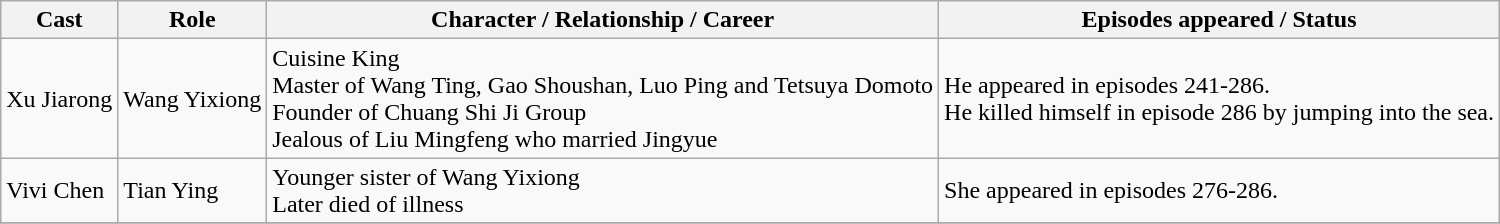<table class="wikitable">
<tr>
<th>Cast</th>
<th>Role</th>
<th>Character / Relationship / Career</th>
<th>Episodes appeared / Status</th>
</tr>
<tr>
<td>Xu Jiarong</td>
<td>Wang Yixiong</td>
<td>Cuisine King<br>Master of Wang Ting, Gao Shoushan, Luo Ping and Tetsuya Domoto<br>Founder of Chuang Shi Ji Group<br>Jealous of Liu Mingfeng who married Jingyue</td>
<td>He appeared in episodes 241-286.<br>He killed himself in episode 286 by jumping into the sea.</td>
</tr>
<tr>
<td>Vivi Chen</td>
<td>Tian Ying</td>
<td>Younger sister of Wang Yixiong<br>Later died of illness</td>
<td>She appeared in episodes 276-286.</td>
</tr>
<tr>
</tr>
</table>
